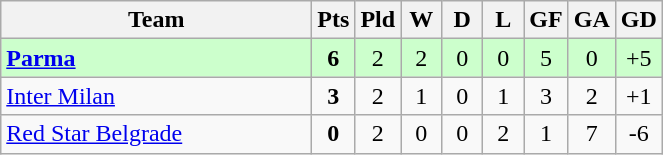<table class="wikitable" style="text-align:center;">
<tr>
<th width=200>Team</th>
<th width=20>Pts</th>
<th width=20>Pld</th>
<th width=20>W</th>
<th width=20>D</th>
<th width=20>L</th>
<th width=20>GF</th>
<th width=20>GA</th>
<th width=20>GD</th>
</tr>
<tr style="background:#ccffcc">
<td style="text-align:left"><strong> <a href='#'>Parma</a></strong></td>
<td><strong>6</strong></td>
<td>2</td>
<td>2</td>
<td>0</td>
<td>0</td>
<td>5</td>
<td>0</td>
<td>+5</td>
</tr>
<tr>
<td style="text-align:left"> <a href='#'>Inter Milan</a></td>
<td><strong>3</strong></td>
<td>2</td>
<td>1</td>
<td>0</td>
<td>1</td>
<td>3</td>
<td>2</td>
<td>+1</td>
</tr>
<tr>
<td style="text-align:left"> <a href='#'>Red Star Belgrade</a></td>
<td><strong>0</strong></td>
<td>2</td>
<td>0</td>
<td>0</td>
<td>2</td>
<td>1</td>
<td>7</td>
<td>-6</td>
</tr>
</table>
